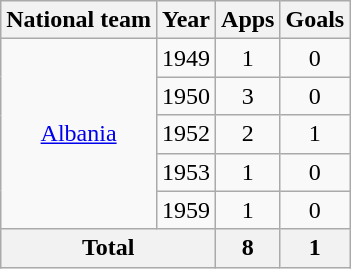<table class=wikitable style="text-align: center;">
<tr>
<th>National team</th>
<th>Year</th>
<th>Apps</th>
<th>Goals</th>
</tr>
<tr>
<td rowspan=5><a href='#'>Albania</a></td>
<td>1949</td>
<td>1</td>
<td>0</td>
</tr>
<tr>
<td>1950</td>
<td>3</td>
<td>0</td>
</tr>
<tr>
<td>1952</td>
<td>2</td>
<td>1</td>
</tr>
<tr>
<td>1953</td>
<td>1</td>
<td>0</td>
</tr>
<tr>
<td>1959</td>
<td>1</td>
<td>0</td>
</tr>
<tr>
<th colspan=2>Total</th>
<th>8</th>
<th>1</th>
</tr>
</table>
